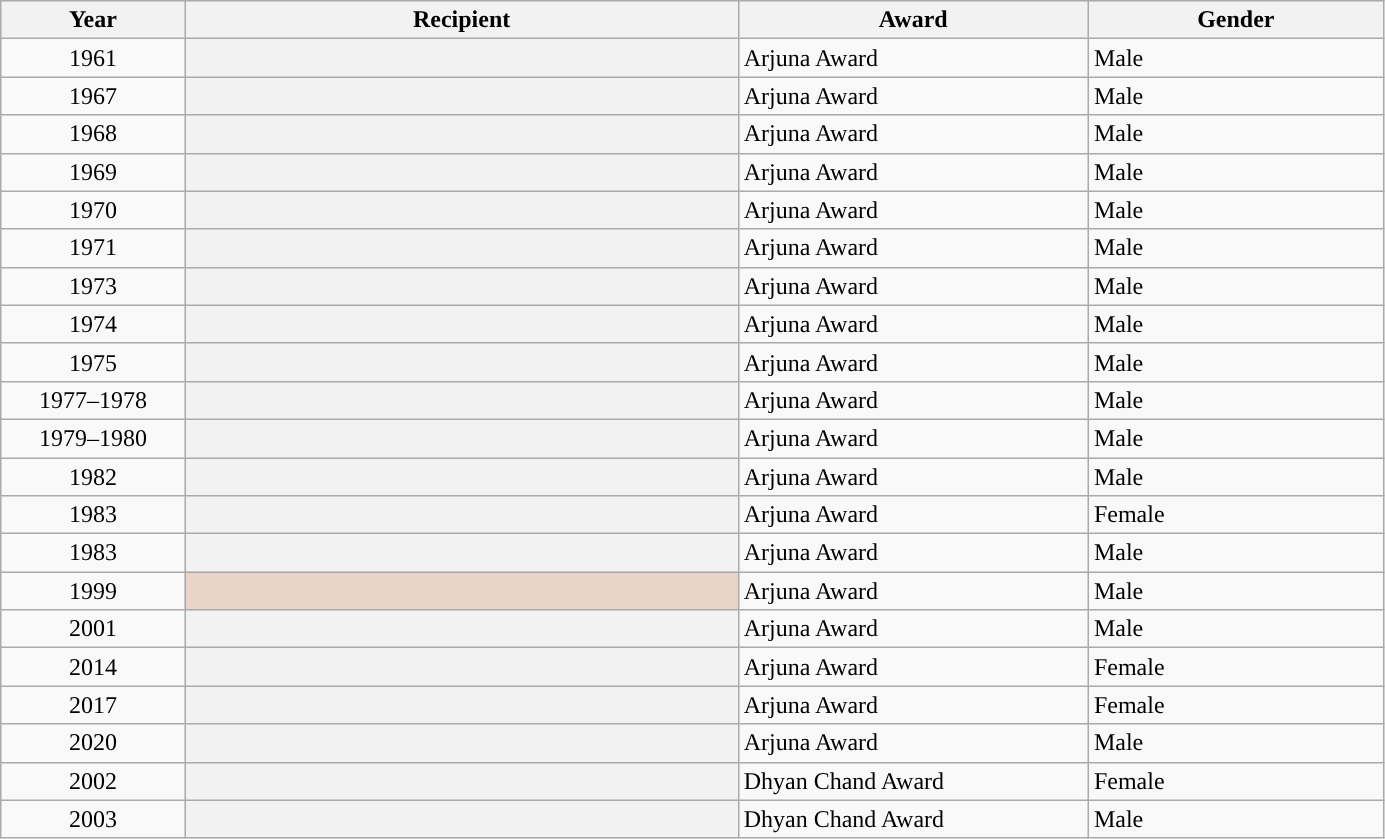<table class="wikitable plainrowheaders sortable" style="width:73%">
<tr>
<th scope="col" style="width:10%">Year</th>
<th scope="col" style="width:30%">Recipient</th>
<th scope="col" style="width:19%">Award</th>
<th scope="col" style="width:16%">Gender</th>
</tr>
<tr>
<td style="text-align:center;">1961</td>
<th scope="row"></th>
<td>Arjuna Award</td>
<td>Male</td>
</tr>
<tr>
<td style="text-align:center;">1967</td>
<th scope="row"></th>
<td>Arjuna Award</td>
<td>Male</td>
</tr>
<tr>
<td style="text-align:center;">1968</td>
<th scope="row"></th>
<td>Arjuna Award</td>
<td>Male</td>
</tr>
<tr>
<td style="text-align:center;">1969</td>
<th scope="row"></th>
<td>Arjuna Award</td>
<td>Male</td>
</tr>
<tr>
<td style="text-align:center;">1970</td>
<th scope="row"></th>
<td>Arjuna Award</td>
<td>Male</td>
</tr>
<tr>
<td style="text-align:center;">1971</td>
<th scope="row"></th>
<td>Arjuna Award</td>
<td>Male</td>
</tr>
<tr>
<td style="text-align:center;">1973</td>
<th scope="row"></th>
<td>Arjuna Award</td>
<td>Male</td>
</tr>
<tr>
<td style="text-align:center;">1974</td>
<th scope="row"></th>
<td>Arjuna Award</td>
<td>Male</td>
</tr>
<tr>
<td style="text-align:center;">1975</td>
<th scope="row"></th>
<td>Arjuna Award</td>
<td>Male</td>
</tr>
<tr>
<td style="text-align:center;">1977–1978</td>
<th scope="row"></th>
<td>Arjuna Award</td>
<td>Male</td>
</tr>
<tr>
<td style="text-align:center;">1979–1980</td>
<th scope="row"></th>
<td>Arjuna Award</td>
<td>Male</td>
</tr>
<tr>
<td style="text-align:center;">1982</td>
<th scope="row"></th>
<td>Arjuna Award</td>
<td>Male</td>
</tr>
<tr>
<td style="text-align:center;">1983</td>
<th scope="row"></th>
<td>Arjuna Award</td>
<td>Female</td>
</tr>
<tr>
<td style="text-align:center;">1983</td>
<th scope="row"></th>
<td>Arjuna Award</td>
<td>Male</td>
</tr>
<tr>
<td style="text-align:center;">1999</td>
<th scope="row" style="background-color:#E9D4C9"> </th>
<td>Arjuna Award</td>
<td>Male</td>
</tr>
<tr>
<td style="text-align:center;">2001</td>
<th scope="row"></th>
<td>Arjuna Award</td>
<td>Male</td>
</tr>
<tr>
<td style="text-align:center;">2014</td>
<th scope="row"></th>
<td>Arjuna Award</td>
<td>Female</td>
</tr>
<tr>
<td style="text-align:center;">2017</td>
<th scope="row"></th>
<td>Arjuna Award</td>
<td>Female</td>
</tr>
<tr>
<td style="text-align:center;">2020</td>
<th scope="row"></th>
<td>Arjuna Award</td>
<td>Male</td>
</tr>
<tr>
<td style="text-align:center;">2002</td>
<th scope="row"></th>
<td>Dhyan Chand Award</td>
<td>Female</td>
</tr>
<tr>
<td style="text-align:center;">2003</td>
<th scope="row"></th>
<td>Dhyan Chand Award</td>
<td>Male</td>
</tr>
</table>
